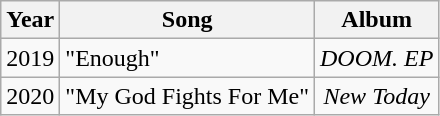<table class="wikitable" style="text-align:center;">
<tr>
<th rowspan="1">Year</th>
<th rowspan="1">Song</th>
<th rowspan="1">Album</th>
</tr>
<tr>
<td>2019</td>
<td align="left">"Enough"<br></td>
<td><em>DOOM. EP</em></td>
</tr>
<tr>
<td>2020</td>
<td align="left">"My God Fights For Me"<br></td>
<td><em>New Today</em></td>
</tr>
</table>
